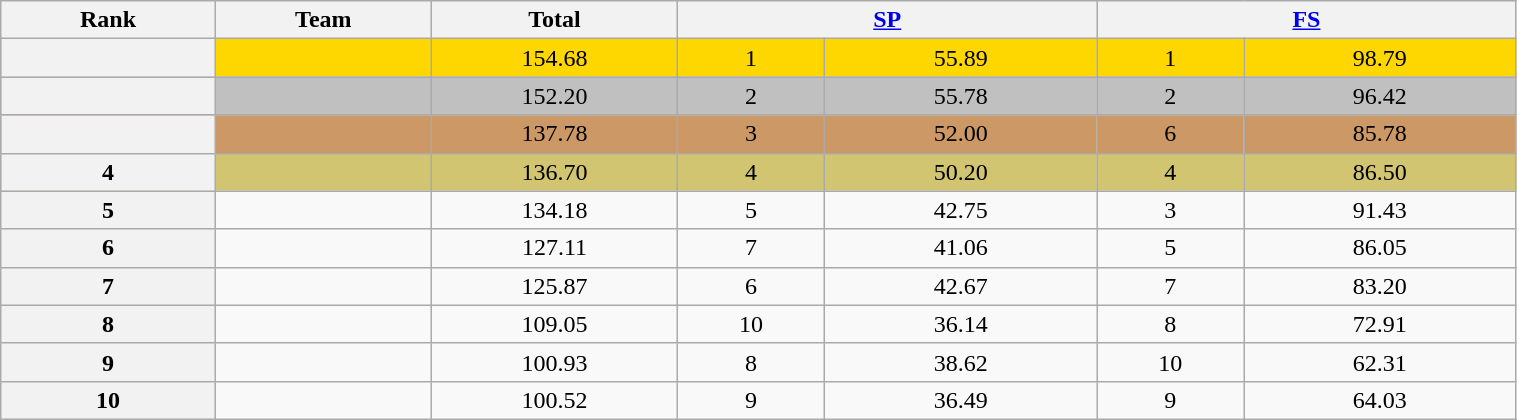<table class="wikitable sortable" style="text-align:center; width:80%">
<tr>
<th scope="col">Rank</th>
<th scope="col">Team</th>
<th scope="col">Total</th>
<th scope="col" colspan="2" width="80px"><a href='#'>SP</a></th>
<th scope="col" colspan="2" width="80px"><a href='#'>FS</a></th>
</tr>
<tr bgcolor="gold">
<th scope="row"></th>
<td align="left"></td>
<td>154.68</td>
<td>1</td>
<td>55.89</td>
<td>1</td>
<td>98.79</td>
</tr>
<tr bgcolor="silver">
<th scope="row"></th>
<td align="left"></td>
<td>152.20</td>
<td>2</td>
<td>55.78</td>
<td>2</td>
<td>96.42</td>
</tr>
<tr bgcolor="cc9966">
<th scope="row"></th>
<td align="left"></td>
<td>137.78</td>
<td>3</td>
<td>52.00</td>
<td>6</td>
<td>85.78</td>
</tr>
<tr bgcolor="#d1c571">
<th scope="row">4</th>
<td align="left"></td>
<td>136.70</td>
<td>4</td>
<td>50.20</td>
<td>4</td>
<td>86.50</td>
</tr>
<tr>
<th scope="row">5</th>
<td align="left"></td>
<td>134.18</td>
<td>5</td>
<td>42.75</td>
<td>3</td>
<td>91.43</td>
</tr>
<tr>
<th scope="row">6</th>
<td align="left"></td>
<td>127.11</td>
<td>7</td>
<td>41.06</td>
<td>5</td>
<td>86.05</td>
</tr>
<tr>
<th scope="row">7</th>
<td align="left"></td>
<td>125.87</td>
<td>6</td>
<td>42.67</td>
<td>7</td>
<td>83.20</td>
</tr>
<tr>
<th scope="row">8</th>
<td align="left"></td>
<td>109.05</td>
<td>10</td>
<td>36.14</td>
<td>8</td>
<td>72.91</td>
</tr>
<tr>
<th scope="row">9</th>
<td align="left"></td>
<td>100.93</td>
<td>8</td>
<td>38.62</td>
<td>10</td>
<td>62.31</td>
</tr>
<tr>
<th scope="row">10</th>
<td align="left"></td>
<td>100.52</td>
<td>9</td>
<td>36.49</td>
<td>9</td>
<td>64.03</td>
</tr>
</table>
